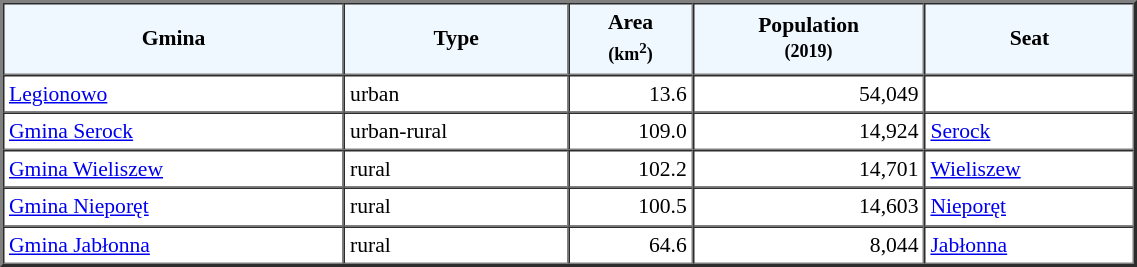<table width="60%" border="2" cellpadding="3" cellspacing="0" style="font-size:90%;line-height:120%;">
<tr bgcolor="F0F8FF">
<td style="text-align:center;"><strong>Gmina</strong></td>
<td style="text-align:center;"><strong>Type</strong></td>
<td style="text-align:center;"><strong>Area<br><small>(km<sup>2</sup>)</small></strong></td>
<td style="text-align:center;"><strong>Population<br><small>(2019)</small></strong></td>
<td style="text-align:center;"><strong>Seat</strong></td>
</tr>
<tr>
<td><a href='#'>Legionowo</a></td>
<td>urban</td>
<td style="text-align:right;">13.6</td>
<td style="text-align:right;">54,049</td>
<td> </td>
</tr>
<tr>
<td><a href='#'>Gmina Serock</a></td>
<td>urban-rural</td>
<td style="text-align:right;">109.0</td>
<td style="text-align:right;">14,924</td>
<td><a href='#'>Serock</a></td>
</tr>
<tr>
<td><a href='#'>Gmina Wieliszew</a></td>
<td>rural</td>
<td style="text-align:right;">102.2</td>
<td style="text-align:right;">14,701</td>
<td><a href='#'>Wieliszew</a></td>
</tr>
<tr>
<td><a href='#'>Gmina Nieporęt</a></td>
<td>rural</td>
<td style="text-align:right;">100.5</td>
<td style="text-align:right;">14,603</td>
<td><a href='#'>Nieporęt</a></td>
</tr>
<tr>
<td><a href='#'>Gmina Jabłonna</a></td>
<td>rural</td>
<td style="text-align:right;">64.6</td>
<td style="text-align:right;">8,044</td>
<td><a href='#'>Jabłonna</a></td>
</tr>
<tr>
</tr>
</table>
